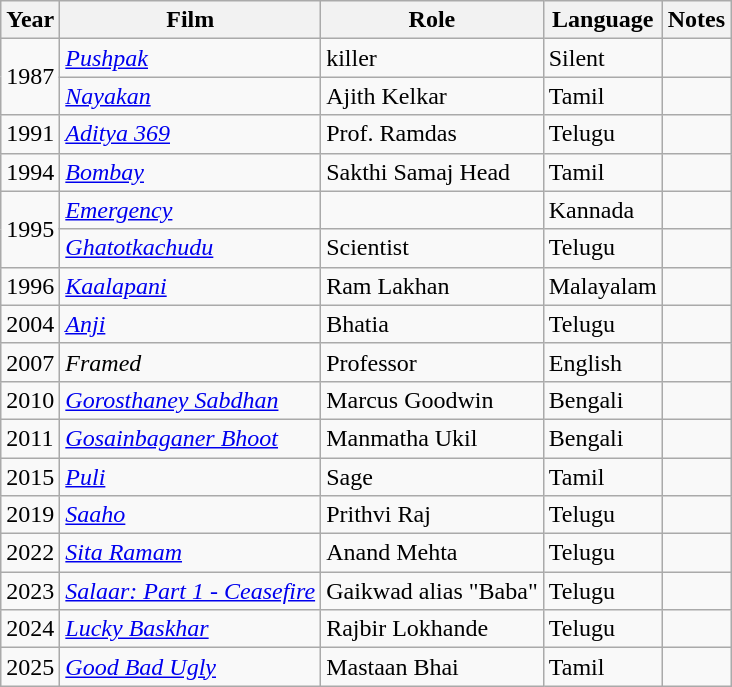<table class="wikitable">
<tr>
<th>Year</th>
<th>Film</th>
<th>Role</th>
<th>Language</th>
<th>Notes</th>
</tr>
<tr>
<td rowspan="2">1987</td>
<td><em><a href='#'>Pushpak</a></em></td>
<td>killer</td>
<td>Silent</td>
<td></td>
</tr>
<tr>
<td><em><a href='#'>Nayakan</a></em></td>
<td>Ajith Kelkar</td>
<td>Tamil</td>
<td></td>
</tr>
<tr>
<td>1991</td>
<td><em><a href='#'>Aditya 369</a></em></td>
<td>Prof. Ramdas</td>
<td>Telugu</td>
<td></td>
</tr>
<tr>
<td>1994</td>
<td><em><a href='#'>Bombay</a></em></td>
<td>Sakthi Samaj Head</td>
<td>Tamil</td>
<td></td>
</tr>
<tr>
<td rowspan="2">1995</td>
<td><em><a href='#'>Emergency</a></em></td>
<td></td>
<td>Kannada</td>
<td></td>
</tr>
<tr>
<td><em><a href='#'>Ghatotkachudu</a></em></td>
<td>Scientist</td>
<td>Telugu</td>
<td></td>
</tr>
<tr>
<td>1996</td>
<td><em><a href='#'>Kaalapani</a></em></td>
<td>Ram Lakhan</td>
<td>Malayalam</td>
<td></td>
</tr>
<tr>
<td>2004</td>
<td><em><a href='#'>Anji</a></em></td>
<td>Bhatia</td>
<td>Telugu</td>
<td></td>
</tr>
<tr>
<td>2007</td>
<td><em>Framed</em></td>
<td>Professor</td>
<td>English</td>
<td></td>
</tr>
<tr>
<td>2010</td>
<td><em><a href='#'>Gorosthaney Sabdhan</a></em></td>
<td>Marcus Goodwin</td>
<td>Bengali</td>
<td></td>
</tr>
<tr>
<td>2011</td>
<td><em><a href='#'>Gosainbaganer Bhoot</a></em></td>
<td>Manmatha Ukil</td>
<td>Bengali</td>
<td></td>
</tr>
<tr>
<td>2015</td>
<td><em><a href='#'>Puli</a></em></td>
<td>Sage</td>
<td>Tamil</td>
<td></td>
</tr>
<tr>
<td>2019</td>
<td><em><a href='#'>Saaho</a></em></td>
<td>Prithvi Raj</td>
<td>Telugu</td>
<td></td>
</tr>
<tr>
<td>2022</td>
<td><em><a href='#'>Sita Ramam</a></em></td>
<td>Anand Mehta</td>
<td>Telugu</td>
<td></td>
</tr>
<tr>
<td>2023</td>
<td><em><a href='#'>Salaar: Part 1 - Ceasefire</a></em></td>
<td>Gaikwad alias "Baba"</td>
<td>Telugu</td>
<td></td>
</tr>
<tr>
<td rowspan="1">2024</td>
<td><em><a href='#'>Lucky Baskhar</a></em></td>
<td>Rajbir Lokhande</td>
<td>Telugu</td>
<td></td>
</tr>
<tr>
<td rowspan="1">2025</td>
<td><em><a href='#'>Good Bad Ugly</a></em></td>
<td>Mastaan Bhai</td>
<td>Tamil</td>
<td></td>
</tr>
</table>
